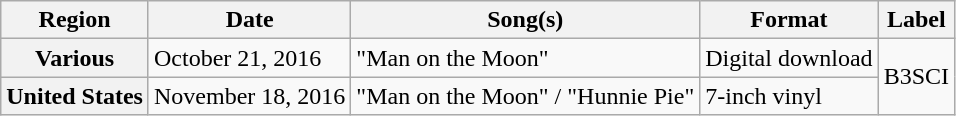<table class="wikitable plainrowheaders">
<tr>
<th>Region</th>
<th>Date</th>
<th>Song(s)</th>
<th>Format</th>
<th>Label</th>
</tr>
<tr>
<th scope="row">Various</th>
<td>October 21, 2016</td>
<td>"Man on the Moon"</td>
<td>Digital download</td>
<td rowspan="2">B3SCI</td>
</tr>
<tr>
<th scope="row">United States</th>
<td>November 18, 2016</td>
<td>"Man on the Moon" / "Hunnie Pie"</td>
<td>7-inch vinyl</td>
</tr>
</table>
